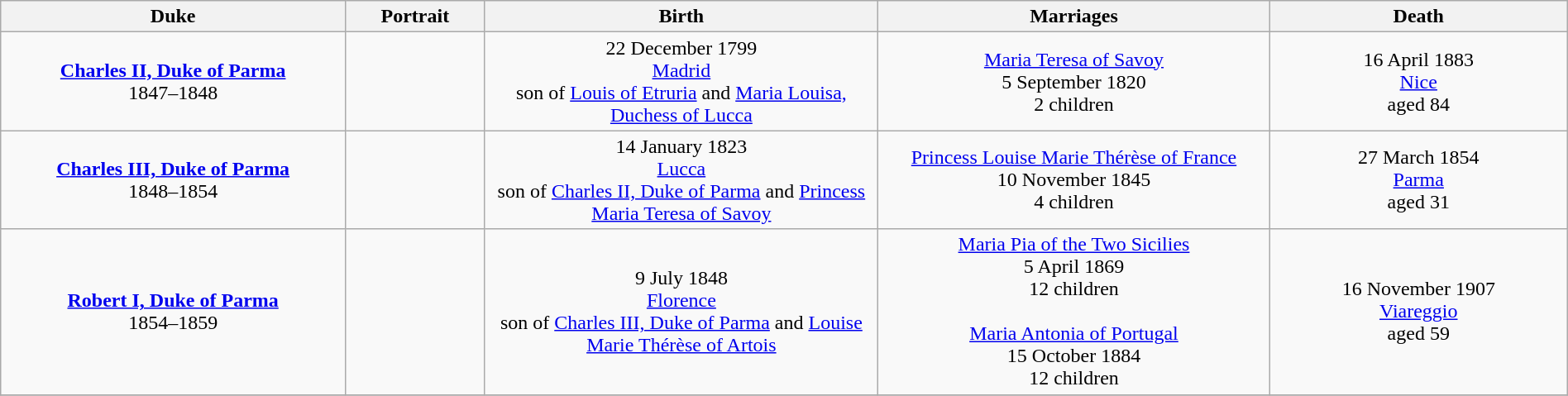<table style="text-align:center; width:100%" class="wikitable">
<tr>
<th width=22%>Duke</th>
<th width=105px>Portrait</th>
<th>Birth</th>
<th width=25%>Marriages</th>
<th width=19%>Death</th>
</tr>
<tr>
<td><strong><a href='#'>Charles II, Duke of Parma</a></strong><br>1847–1848</td>
<td></td>
<td>22 December 1799<br><a href='#'>Madrid</a><br>son of <a href='#'>Louis of Etruria</a> and <a href='#'>Maria Louisa, Duchess of Lucca</a></td>
<td><a href='#'>Maria Teresa of Savoy</a><br>5 September 1820<br>2 children</td>
<td>16 April 1883<br><a href='#'>Nice</a><br>aged 84</td>
</tr>
<tr>
<td><strong><a href='#'>Charles III, Duke of Parma</a></strong><br>1848–1854</td>
<td></td>
<td>14 January 1823<br><a href='#'>Lucca</a><br>son of <a href='#'>Charles II, Duke of Parma</a> and <a href='#'>Princess Maria Teresa of Savoy</a></td>
<td><a href='#'>Princess Louise Marie Thérèse of France</a><br>10 November 1845<br>4 children</td>
<td>27 March 1854<br><a href='#'>Parma</a><br>aged 31</td>
</tr>
<tr>
<td><strong><a href='#'>Robert I, Duke of Parma</a></strong><br>1854–1859</td>
<td></td>
<td>9 July 1848<br><a href='#'>Florence</a><br>son of <a href='#'>Charles III, Duke of Parma</a> and <a href='#'>Louise Marie Thérèse of Artois</a></td>
<td><a href='#'>Maria Pia of the Two Sicilies</a><br>5 April 1869<br>12 children<br><br><a href='#'>Maria Antonia of Portugal</a><br>15 October 1884<br>12 children</td>
<td>16 November 1907<br><a href='#'>Viareggio</a><br>aged 59</td>
</tr>
<tr>
</tr>
</table>
